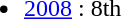<table border="0" cellpadding="2">
<tr valign="top">
<td><br><ul><li><a href='#'>2008</a> : 8th</li></ul></td>
</tr>
</table>
